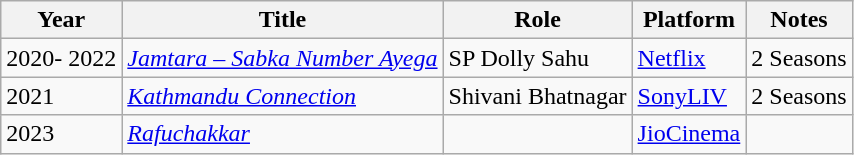<table class="wikitable sortable">
<tr>
<th>Year</th>
<th>Title</th>
<th>Role</th>
<th>Platform</th>
<th class="unsortable">Notes</th>
</tr>
<tr>
<td>2020- 2022</td>
<td><em><a href='#'>Jamtara – Sabka Number Ayega</a></em></td>
<td>SP Dolly Sahu</td>
<td><a href='#'>Netflix</a></td>
<td>2 Seasons</td>
</tr>
<tr>
<td>2021</td>
<td><em><a href='#'>Kathmandu Connection</a></em></td>
<td>Shivani Bhatnagar</td>
<td><a href='#'>SonyLIV</a></td>
<td>2 Seasons</td>
</tr>
<tr>
<td>2023</td>
<td><em><a href='#'>Rafuchakkar</a></em></td>
<td></td>
<td><a href='#'>JioCinema</a></td>
<td></td>
</tr>
</table>
